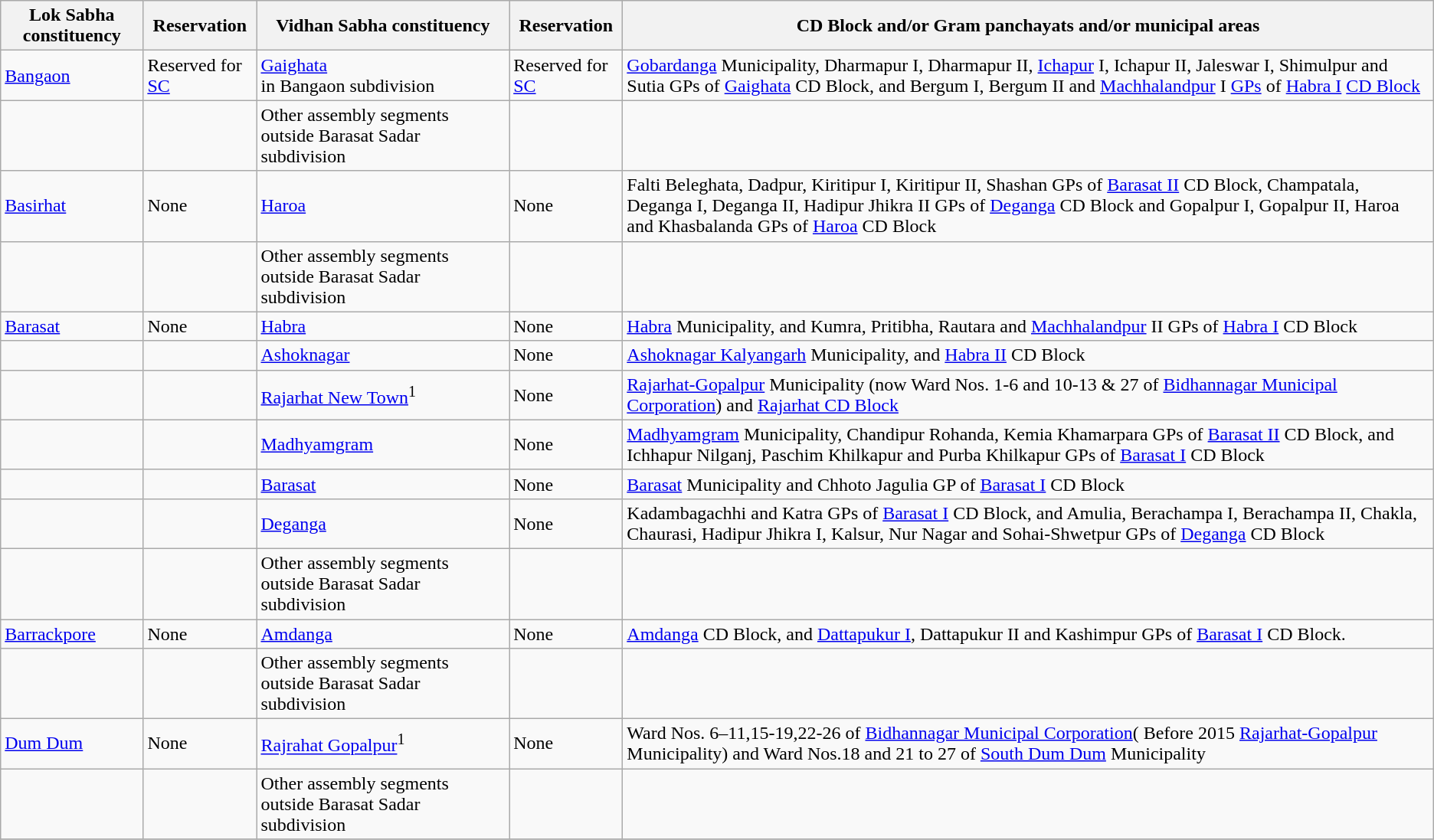<table class="wikitable sortable">
<tr>
<th>Lok Sabha constituency</th>
<th>Reservation</th>
<th>Vidhan Sabha constituency</th>
<th>Reservation</th>
<th>CD Block and/or Gram panchayats and/or municipal areas</th>
</tr>
<tr>
<td><a href='#'>Bangaon</a></td>
<td>Reserved for <a href='#'>SC</a></td>
<td><a href='#'>Gaighata</a><br>in Bangaon subdivision</td>
<td>Reserved for <a href='#'>SC</a></td>
<td><a href='#'>Gobardanga</a> Municipality, Dharmapur I, Dharmapur II, <a href='#'>Ichapur</a> I, Ichapur II, Jaleswar I, Shimulpur and Sutia GPs of <a href='#'>Gaighata</a> CD Block, and Bergum I, Bergum II and <a href='#'>Machhalandpur</a> I <a href='#'>GPs</a> of <a href='#'>Habra I</a> <a href='#'>CD Block</a></td>
</tr>
<tr>
<td></td>
<td></td>
<td>Other assembly segments outside Barasat Sadar subdivision</td>
<td></td>
<td></td>
</tr>
<tr>
<td><a href='#'>Basirhat</a></td>
<td>None</td>
<td><a href='#'>Haroa</a></td>
<td>None</td>
<td>Falti Beleghata, Dadpur, Kiritipur I, Kiritipur II, Shashan GPs of <a href='#'>Barasat II</a> CD Block, Champatala, Deganga I, Deganga II, Hadipur Jhikra II GPs of <a href='#'>Deganga</a> CD Block and Gopalpur I, Gopalpur II, Haroa and Khasbalanda GPs of <a href='#'>Haroa</a> CD Block</td>
</tr>
<tr>
<td></td>
<td></td>
<td>Other assembly segments outside Barasat Sadar subdivision</td>
<td></td>
<td></td>
</tr>
<tr>
<td><a href='#'>Barasat</a></td>
<td>None</td>
<td><a href='#'>Habra</a></td>
<td>None</td>
<td><a href='#'>Habra</a> Municipality, and Kumra, Pritibha, Rautara and <a href='#'>Machhalandpur</a> II GPs of <a href='#'>Habra I</a> CD Block</td>
</tr>
<tr>
<td></td>
<td></td>
<td><a href='#'>Ashoknagar</a></td>
<td>None</td>
<td><a href='#'>Ashoknagar Kalyangarh</a> Municipality, and <a href='#'>Habra II</a> CD Block</td>
</tr>
<tr>
<td></td>
<td></td>
<td><a href='#'>Rajarhat New Town</a><sup>1</sup></td>
<td>None</td>
<td><a href='#'>Rajarhat-Gopalpur</a> Municipality (now Ward Nos. 1-6 and 10-13 & 27 of <a href='#'>Bidhannagar Municipal Corporation</a>) and <a href='#'>Rajarhat CD Block</a></td>
</tr>
<tr>
<td></td>
<td></td>
<td><a href='#'>Madhyamgram</a></td>
<td>None</td>
<td><a href='#'>Madhyamgram</a> Municipality, Chandipur Rohanda, Kemia Khamarpara GPs of <a href='#'>Barasat II</a> CD Block, and Ichhapur Nilganj, Paschim Khilkapur and Purba Khilkapur GPs of <a href='#'>Barasat I</a> CD Block</td>
</tr>
<tr>
<td></td>
<td></td>
<td><a href='#'>Barasat</a></td>
<td>None</td>
<td><a href='#'>Barasat</a> Municipality and Chhoto Jagulia GP of <a href='#'>Barasat I</a> CD Block</td>
</tr>
<tr>
<td></td>
<td></td>
<td><a href='#'>Deganga</a></td>
<td>None</td>
<td>Kadambagachhi and Katra GPs of <a href='#'>Barasat I</a> CD Block, and Amulia, Berachampa I, Berachampa II, Chakla, Chaurasi, Hadipur Jhikra I, Kalsur, Nur Nagar and Sohai-Shwetpur GPs of <a href='#'>Deganga</a> CD Block</td>
</tr>
<tr>
<td></td>
<td></td>
<td>Other assembly segments outside Barasat Sadar subdivision</td>
<td></td>
<td></td>
</tr>
<tr>
<td><a href='#'>Barrackpore</a></td>
<td>None</td>
<td><a href='#'>Amdanga</a></td>
<td>None</td>
<td><a href='#'>Amdanga</a> CD Block, and <a href='#'>Dattapukur I</a>, Dattapukur II and Kashimpur GPs of <a href='#'>Barasat I</a> CD Block.</td>
</tr>
<tr>
<td></td>
<td></td>
<td>Other assembly segments outside Barasat Sadar subdivision</td>
<td></td>
<td></td>
</tr>
<tr>
<td><a href='#'>Dum Dum</a></td>
<td>None</td>
<td><a href='#'>Rajrahat Gopalpur</a><sup>1</sup></td>
<td>None</td>
<td>Ward Nos. 6–11,15-19,22-26 of <a href='#'>Bidhannagar Municipal Corporation</a>( Before 2015 <a href='#'>Rajarhat-Gopalpur</a> Municipality) and Ward Nos.18 and 21 to 27 of <a href='#'>South Dum Dum</a> Municipality</td>
</tr>
<tr>
<td></td>
<td></td>
<td>Other assembly segments outside Barasat Sadar subdivision</td>
<td></td>
<td></td>
</tr>
<tr>
</tr>
</table>
